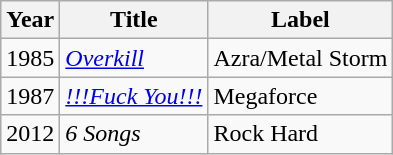<table class="wikitable plainrowheaders">
<tr>
<th scope="col">Year</th>
<th scope="col">Title</th>
<th scope="col">Label</th>
</tr>
<tr>
<td>1985</td>
<td><em><a href='#'>Overkill</a></em></td>
<td>Azra/Metal Storm</td>
</tr>
<tr>
<td>1987</td>
<td><em><a href='#'>!!!Fuck You!!!</a></em></td>
<td>Megaforce</td>
</tr>
<tr>
<td>2012</td>
<td><em>6 Songs</em></td>
<td>Rock Hard</td>
</tr>
</table>
